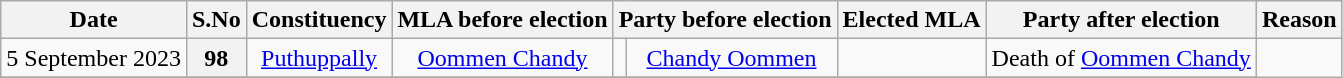<table class="wikitable sortable" style="text-align:center;">
<tr>
<th>Date</th>
<th>S.No</th>
<th>Constituency</th>
<th>MLA before election</th>
<th colspan="2">Party before election</th>
<th>Elected MLA</th>
<th colspan="2">Party after election</th>
<th>Reason</th>
</tr>
<tr>
<td>5 September 2023</td>
<th>98</th>
<td><a href='#'>Puthuppally</a></td>
<td><a href='#'>Oommen Chandy</a></td>
<td></td>
<td><a href='#'>Chandy Oommen</a></td>
<td></td>
<td>Death of <a href='#'>Oommen Chandy</a></td>
</tr>
<tr>
</tr>
</table>
